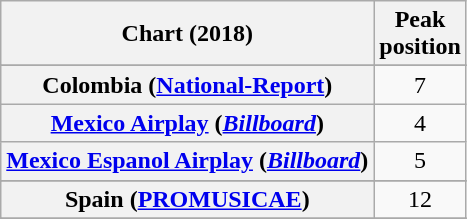<table class="wikitable sortable plainrowheaders" style="text-align:center">
<tr>
<th scope="col">Chart (2018)</th>
<th scope="col">Peak<br>position</th>
</tr>
<tr>
</tr>
<tr>
<th scope="row">Colombia (<a href='#'>National-Report</a>)</th>
<td>7</td>
</tr>
<tr>
<th scope="row"><a href='#'>Mexico Airplay</a> (<a href='#'><em>Billboard</em></a>)</th>
<td>4</td>
</tr>
<tr>
<th scope="row"><a href='#'>Mexico Espanol Airplay</a> (<a href='#'><em>Billboard</em></a>)</th>
<td>5</td>
</tr>
<tr>
</tr>
<tr>
<th scope="row">Spain (<a href='#'>PROMUSICAE</a>)</th>
<td>12</td>
</tr>
<tr>
</tr>
<tr>
</tr>
<tr>
</tr>
<tr>
</tr>
<tr>
</tr>
<tr>
</tr>
<tr>
</tr>
</table>
